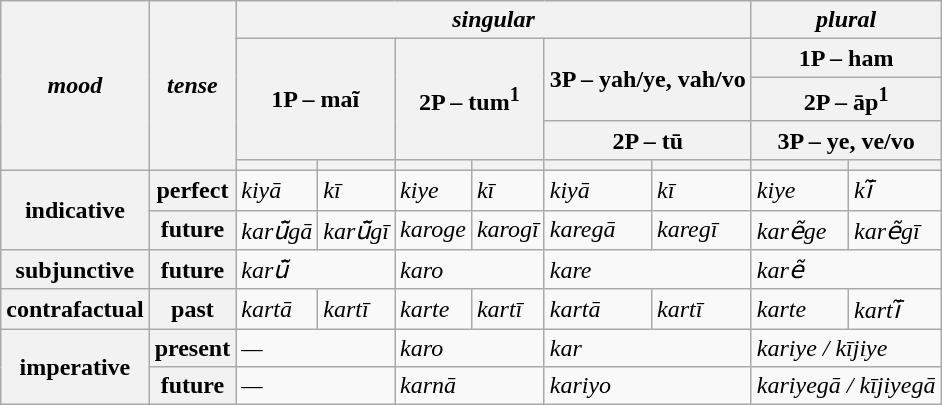<table class="wikitable">
<tr>
<th rowspan="5"><em>mood</em></th>
<th rowspan="5"><em>tense</em></th>
<th colspan="6"><em>singular</em></th>
<th colspan="2"><em>plural</em></th>
</tr>
<tr>
<th colspan="2" rowspan="3">1P – maĩ</th>
<th colspan="2" rowspan="3">2P – tum<sup>1</sup></th>
<th colspan="2" rowspan="2">3P – yah/ye, vah/vo</th>
<th colspan="2">1P – ham</th>
</tr>
<tr>
<th colspan="2">2P – āp<sup>1</sup></th>
</tr>
<tr>
<th colspan="2">2P – tū</th>
<th colspan="2">3P – ye, ve/vo</th>
</tr>
<tr>
<th></th>
<th></th>
<th></th>
<th></th>
<th></th>
<th></th>
<th></th>
<th></th>
</tr>
<tr>
<th rowspan="2">indicative</th>
<th>perfect</th>
<td><em>kiyā</em></td>
<td><em>kī</em></td>
<td><em>kiye</em></td>
<td><em>kī</em></td>
<td><em>kiyā</em></td>
<td><em>kī</em></td>
<td><em>kiye</em></td>
<td><em>kī̃</em></td>
</tr>
<tr>
<th>future</th>
<td><em>karū̃gā</em></td>
<td><em>karū̃gī</em></td>
<td><em>karoge</em></td>
<td><em>karogī</em></td>
<td><em>karegā</em></td>
<td><em>karegī</em></td>
<td><em>karẽge</em></td>
<td><em>karẽgī</em></td>
</tr>
<tr>
<th>subjunctive</th>
<th>future</th>
<td colspan="2"><em>karū̃</em></td>
<td colspan="2"><em>karo</em></td>
<td colspan="2"><em>kare</em></td>
<td colspan="2"><em>karẽ</em></td>
</tr>
<tr>
<th>contrafactual</th>
<th>past</th>
<td><em>kartā</em></td>
<td><em>kartī</em></td>
<td><em>karte</em></td>
<td><em>kartī</em></td>
<td><em>kartā</em></td>
<td><em>kartī</em></td>
<td><em>karte</em></td>
<td><em>kartī̃</em></td>
</tr>
<tr>
<th rowspan="2">imperative</th>
<th>present</th>
<td colspan="2"><em>—</em></td>
<td colspan="2"><em>karo</em></td>
<td colspan="2"><em>kar</em></td>
<td colspan="2"><em>kariye / kījiye</em></td>
</tr>
<tr>
<th>future</th>
<td colspan="2"><em>—</em></td>
<td colspan="2"><em>karnā</em></td>
<td colspan="2"><em>kariyo</em></td>
<td colspan="2"><em>kariyegā / kījiyegā</em></td>
</tr>
</table>
